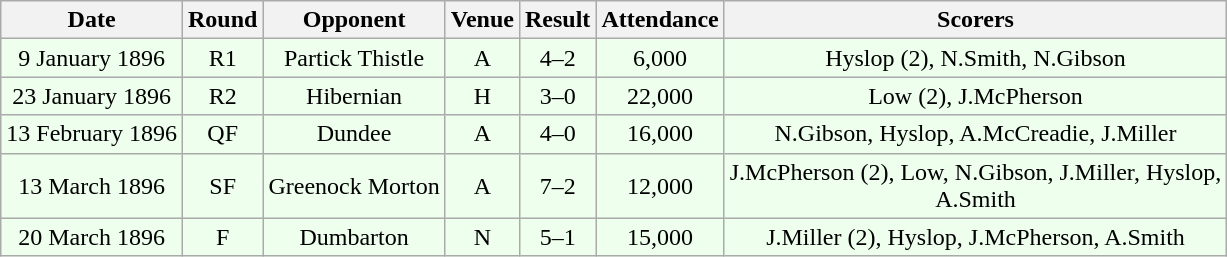<table class="wikitable sortable" style="font-size:100%; text-align:center">
<tr>
<th>Date</th>
<th>Round</th>
<th>Opponent</th>
<th>Venue</th>
<th>Result</th>
<th>Attendance</th>
<th>Scorers</th>
</tr>
<tr bgcolor = "#EEFFEE">
<td>9 January 1896</td>
<td>R1</td>
<td>Partick Thistle</td>
<td>A</td>
<td>4–2</td>
<td>6,000</td>
<td>Hyslop (2), N.Smith, N.Gibson</td>
</tr>
<tr bgcolor = "#EEFFEE">
<td>23 January 1896</td>
<td>R2</td>
<td>Hibernian</td>
<td>H</td>
<td>3–0</td>
<td>22,000</td>
<td>Low (2), J.McPherson</td>
</tr>
<tr bgcolor = "#EEFFEE">
<td>13 February 1896</td>
<td>QF</td>
<td>Dundee</td>
<td>A</td>
<td>4–0</td>
<td>16,000</td>
<td>N.Gibson, Hyslop, A.McCreadie, J.Miller</td>
</tr>
<tr bgcolor = "#EEFFEE">
<td>13 March 1896</td>
<td>SF</td>
<td>Greenock Morton</td>
<td>A</td>
<td>7–2</td>
<td>12,000</td>
<td>J.McPherson (2), Low, N.Gibson, J.Miller, Hyslop, <br>A.Smith</td>
</tr>
<tr bgcolor = "#EEFFEE">
<td>20 March 1896</td>
<td>F</td>
<td>Dumbarton</td>
<td>N</td>
<td>5–1</td>
<td>15,000</td>
<td>J.Miller (2), Hyslop, J.McPherson, A.Smith</td>
</tr>
</table>
